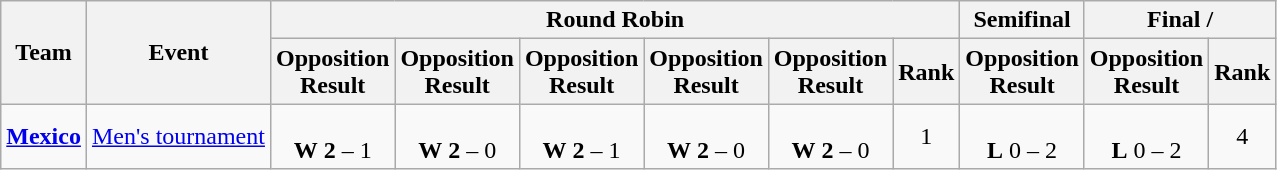<table align=center class="wikitable">
<tr>
<th rowspan="2">Team</th>
<th rowspan="2">Event</th>
<th colspan="6">Round Robin</th>
<th>Semifinal</th>
<th colspan="2">Final / </th>
</tr>
<tr>
<th>Opposition<br>Result</th>
<th>Opposition<br>Result</th>
<th>Opposition<br>Result</th>
<th>Opposition<br>Result</th>
<th>Opposition<br>Result</th>
<th>Rank</th>
<th>Opposition<br>Result</th>
<th>Opposition<br>Result</th>
<th>Rank</th>
</tr>
<tr>
<td align="left"><a href='#'><strong>Mexico</strong></a></td>
<td align="left"><a href='#'>Men's tournament</a></td>
<td align=center><br><strong>W</strong> <strong>2</strong> – 1</td>
<td align=center><br><strong>W</strong> <strong>2</strong> – 0</td>
<td align=center><br><strong>W</strong> <strong>2</strong> – 1</td>
<td align=center><br><strong>W</strong> <strong>2</strong> – 0</td>
<td align=center><br><strong>W</strong> <strong>2</strong> – 0</td>
<td align=center>1</td>
<td align=center><br><strong>L</strong> 0 – 2</td>
<td align=center><br><strong>L</strong> 0 – 2</td>
<td align=center>4</td>
</tr>
</table>
